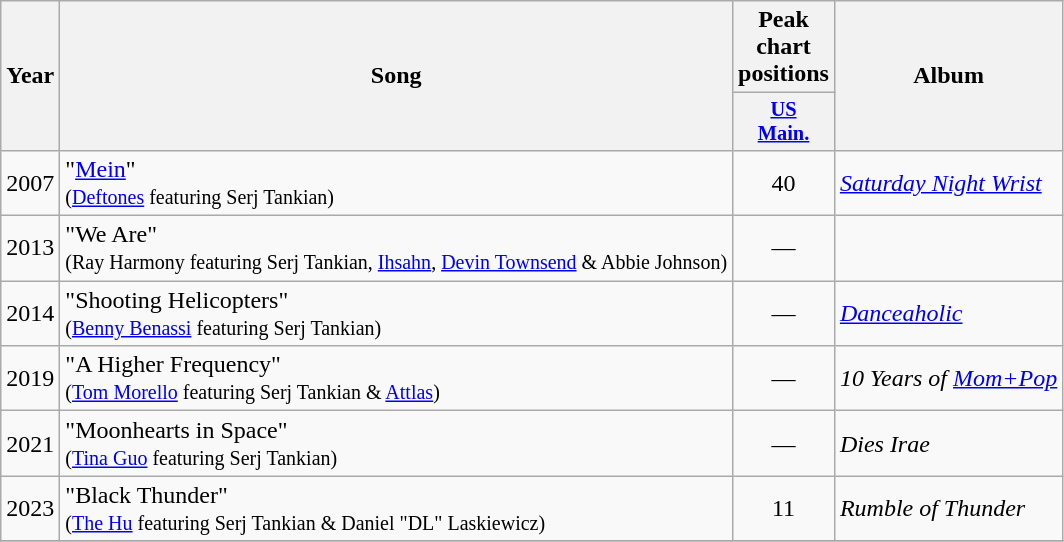<table class="wikitable">
<tr>
<th rowspan="2">Year</th>
<th rowspan="2">Song</th>
<th colspan="1">Peak chart positions</th>
<th rowspan="2">Album</th>
</tr>
<tr>
<th style="width:3em;font-size:85%"><a href='#'>US<br>Main.</a><br></th>
</tr>
<tr>
<td align="center">2007</td>
<td>"<a href='#'>Mein</a>"<br><small>(<a href='#'>Deftones</a> featuring Serj Tankian)</small></td>
<td align="center">40</td>
<td><em><a href='#'>Saturday Night Wrist</a></em></td>
</tr>
<tr>
<td align="center">2013</td>
<td>"We Are"<br><small>(Ray Harmony featuring Serj Tankian, <a href='#'>Ihsahn</a>, <a href='#'>Devin Townsend</a> & Abbie Johnson)</small></td>
<td align="center">—</td>
<td></td>
</tr>
<tr>
<td align="center">2014</td>
<td>"Shooting Helicopters"<br><small>(<a href='#'>Benny Benassi</a> featuring Serj Tankian)</small></td>
<td align="center">—</td>
<td><em><a href='#'>Danceaholic</a></em></td>
</tr>
<tr>
<td align="center">2019</td>
<td>"A Higher Frequency"<br><small>(<a href='#'>Tom Morello</a> featuring Serj Tankian & <a href='#'>Attlas</a>)</small></td>
<td align="center">—</td>
<td><em>10 Years of <a href='#'>Mom+Pop</a></em></td>
</tr>
<tr>
<td align="center">2021</td>
<td>"Moonhearts in Space"<br><small>(<a href='#'>Tina Guo</a> featuring Serj Tankian)</small></td>
<td align="center">—</td>
<td><em>Dies Irae</em></td>
</tr>
<tr>
<td align="center">2023</td>
<td>"Black Thunder"<br><small>(<a href='#'>The Hu</a> featuring Serj Tankian & Daniel "DL" Laskiewicz)</small></td>
<td align="center">11</td>
<td><em>Rumble of Thunder</em></td>
</tr>
<tr>
</tr>
</table>
